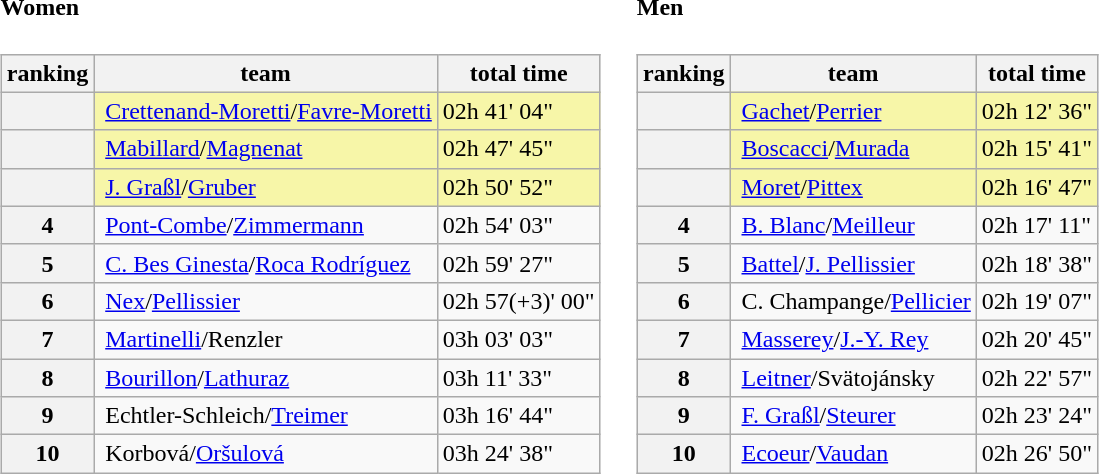<table>
<tr>
<td><br><h4>Women</h4><table class="wikitable">
<tr>
<th>ranking</th>
<th>team</th>
<th>total time</th>
</tr>
<tr>
<th bgcolor="gold"></th>
<td bgcolor="#F7F6A8"> <a href='#'>Crettenand-Moretti</a>/<a href='#'>Favre-Moretti</a></td>
<td bgcolor="#F7F6A8">02h 41' 04"</td>
</tr>
<tr>
<th bgcolor="silver"></th>
<td bgcolor="#F7F6A8"> <a href='#'>Mabillard</a>/<a href='#'>Magnenat</a></td>
<td bgcolor="#F7F6A8">02h 47' 45"</td>
</tr>
<tr>
<th bgcolor="#cc9966"></th>
<td bgcolor="#F7F6A8"> <a href='#'>J. Graßl</a>/<a href='#'>Gruber</a></td>
<td bgcolor="#F7F6A8">02h 50' 52"</td>
</tr>
<tr>
<th>4</th>
<td> <a href='#'>Pont-Combe</a>/<a href='#'>Zimmermann</a></td>
<td>02h 54' 03"</td>
</tr>
<tr>
<th>5</th>
<td> <a href='#'>C. Bes Ginesta</a>/<a href='#'>Roca Rodríguez</a></td>
<td>02h 59' 27"</td>
</tr>
<tr>
<th>6</th>
<td> <a href='#'>Nex</a>/<a href='#'>Pellissier</a></td>
<td>02h 57(+3)' 00"</td>
</tr>
<tr>
<th>7</th>
<td> <a href='#'>Martinelli</a>/Renzler</td>
<td>03h 03' 03"</td>
</tr>
<tr>
<th>8</th>
<td> <a href='#'>Bourillon</a>/<a href='#'>Lathuraz</a></td>
<td>03h 11' 33"</td>
</tr>
<tr>
<th>9</th>
<td> Echtler-Schleich/<a href='#'>Treimer</a></td>
<td>03h 16' 44"</td>
</tr>
<tr>
<th>10</th>
<td> Korbová/<a href='#'>Oršulová</a></td>
<td>03h 24' 38"</td>
</tr>
</table>
</td>
<td></td>
<td><br><h4>Men</h4><table class="wikitable">
<tr>
<th>ranking</th>
<th>team</th>
<th>total time</th>
</tr>
<tr>
<th bgcolor="gold"></th>
<td bgcolor="#F7F6A8"> <a href='#'>Gachet</a>/<a href='#'>Perrier</a></td>
<td bgcolor="#F7F6A8">02h 12' 36"</td>
</tr>
<tr>
<th bgcolor="silver"></th>
<td bgcolor="#F7F6A8"> <a href='#'>Boscacci</a>/<a href='#'>Murada</a></td>
<td bgcolor="#F7F6A8">02h 15' 41"</td>
</tr>
<tr>
<th bgcolor="#cc9966"></th>
<td bgcolor="#F7F6A8"> <a href='#'>Moret</a>/<a href='#'>Pittex</a></td>
<td bgcolor="#F7F6A8">02h 16' 47"</td>
</tr>
<tr>
<th>4</th>
<td> <a href='#'>B. Blanc</a>/<a href='#'>Meilleur</a></td>
<td>02h 17' 11"</td>
</tr>
<tr>
<th>5</th>
<td> <a href='#'>Battel</a>/<a href='#'>J. Pellissier</a></td>
<td>02h 18' 38"</td>
</tr>
<tr>
<th>6</th>
<td> C. Champange/<a href='#'>Pellicier</a></td>
<td>02h 19' 07"</td>
</tr>
<tr>
<th>7</th>
<td> <a href='#'>Masserey</a>/<a href='#'>J.-Y. Rey</a></td>
<td>02h 20' 45"</td>
</tr>
<tr>
<th>8</th>
<td> <a href='#'>Leitner</a>/Svätojánsky</td>
<td>02h 22' 57"</td>
</tr>
<tr>
<th>9</th>
<td> <a href='#'>F. Graßl</a>/<a href='#'>Steurer</a></td>
<td>02h 23' 24"</td>
</tr>
<tr>
<th>10</th>
<td> <a href='#'>Ecoeur</a>/<a href='#'>Vaudan</a></td>
<td>02h 26' 50"</td>
</tr>
</table>
</td>
</tr>
</table>
